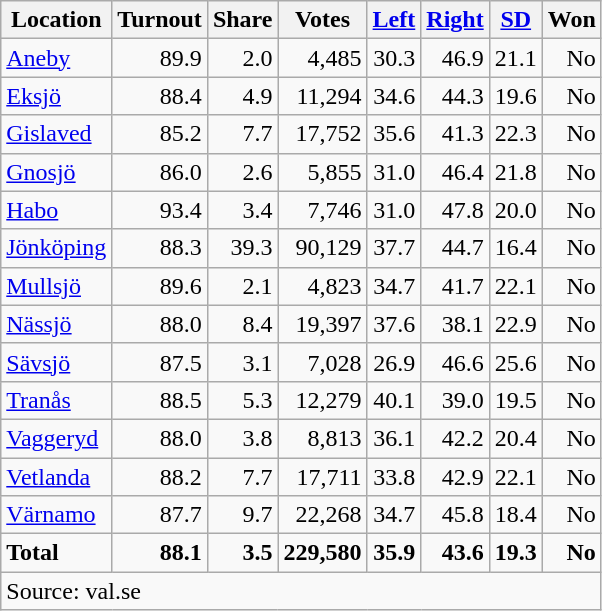<table class="wikitable sortable" style=text-align:right>
<tr>
<th>Location</th>
<th>Turnout</th>
<th>Share</th>
<th>Votes</th>
<th><a href='#'>Left</a></th>
<th><a href='#'>Right</a></th>
<th><a href='#'>SD</a></th>
<th>Won</th>
</tr>
<tr>
<td align=left><a href='#'>Aneby</a></td>
<td>89.9</td>
<td>2.0</td>
<td>4,485</td>
<td>30.3</td>
<td>46.9</td>
<td>21.1</td>
<td>No</td>
</tr>
<tr>
<td align=left><a href='#'>Eksjö</a></td>
<td>88.4</td>
<td>4.9</td>
<td>11,294</td>
<td>34.6</td>
<td>44.3</td>
<td>19.6</td>
<td>No</td>
</tr>
<tr>
<td align=left><a href='#'>Gislaved</a></td>
<td>85.2</td>
<td>7.7</td>
<td>17,752</td>
<td>35.6</td>
<td>41.3</td>
<td>22.3</td>
<td>No</td>
</tr>
<tr>
<td align=left><a href='#'>Gnosjö</a></td>
<td>86.0</td>
<td>2.6</td>
<td>5,855</td>
<td>31.0</td>
<td>46.4</td>
<td>21.8</td>
<td>No</td>
</tr>
<tr>
<td align=left><a href='#'>Habo</a></td>
<td>93.4</td>
<td>3.4</td>
<td>7,746</td>
<td>31.0</td>
<td>47.8</td>
<td>20.0</td>
<td>No</td>
</tr>
<tr>
<td align=left><a href='#'>Jönköping</a></td>
<td>88.3</td>
<td>39.3</td>
<td>90,129</td>
<td>37.7</td>
<td>44.7</td>
<td>16.4</td>
<td>No</td>
</tr>
<tr>
<td align=left><a href='#'>Mullsjö</a></td>
<td>89.6</td>
<td>2.1</td>
<td>4,823</td>
<td>34.7</td>
<td>41.7</td>
<td>22.1</td>
<td>No</td>
</tr>
<tr>
<td align=left><a href='#'>Nässjö</a></td>
<td>88.0</td>
<td>8.4</td>
<td>19,397</td>
<td>37.6</td>
<td>38.1</td>
<td>22.9</td>
<td>No</td>
</tr>
<tr>
<td align=left><a href='#'>Sävsjö</a></td>
<td>87.5</td>
<td>3.1</td>
<td>7,028</td>
<td>26.9</td>
<td>46.6</td>
<td>25.6</td>
<td>No</td>
</tr>
<tr>
<td align=left><a href='#'>Tranås</a></td>
<td>88.5</td>
<td>5.3</td>
<td>12,279</td>
<td>40.1</td>
<td>39.0</td>
<td>19.5</td>
<td>No</td>
</tr>
<tr>
<td align=left><a href='#'>Vaggeryd</a></td>
<td>88.0</td>
<td>3.8</td>
<td>8,813</td>
<td>36.1</td>
<td>42.2</td>
<td>20.4</td>
<td>No</td>
</tr>
<tr>
<td align=left><a href='#'>Vetlanda</a></td>
<td>88.2</td>
<td>7.7</td>
<td>17,711</td>
<td>33.8</td>
<td>42.9</td>
<td>22.1</td>
<td>No</td>
</tr>
<tr>
<td align=left><a href='#'>Värnamo</a></td>
<td>87.7</td>
<td>9.7</td>
<td>22,268</td>
<td>34.7</td>
<td>45.8</td>
<td>18.4</td>
<td>No</td>
</tr>
<tr>
<td align=left><strong>Total</strong></td>
<td><strong>88.1</strong></td>
<td><strong>3.5</strong></td>
<td><strong>229,580</strong></td>
<td><strong>35.9</strong></td>
<td><strong>43.6</strong></td>
<td><strong>19.3</strong></td>
<td><strong>No</strong></td>
</tr>
<tr>
<td align=left colspan=8>Source: val.se</td>
</tr>
</table>
